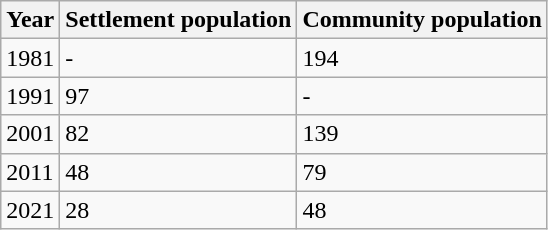<table class="wikitable">
<tr>
<th>Year</th>
<th>Settlement population</th>
<th>Community population</th>
</tr>
<tr>
<td>1981</td>
<td>-</td>
<td>194</td>
</tr>
<tr>
<td>1991</td>
<td>97</td>
<td>-</td>
</tr>
<tr>
<td>2001</td>
<td>82</td>
<td>139</td>
</tr>
<tr>
<td>2011</td>
<td>48</td>
<td>79</td>
</tr>
<tr>
<td>2021</td>
<td>28</td>
<td>48</td>
</tr>
</table>
